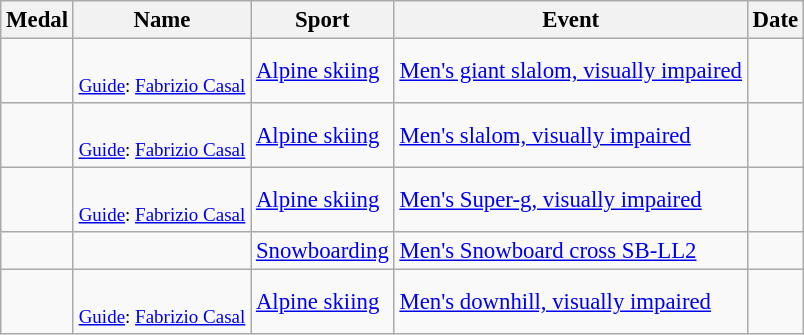<table class="wikitable sortable" style="font-size: 95%;">
<tr>
<th>Medal</th>
<th>Name</th>
<th>Sport</th>
<th>Event</th>
<th>Date</th>
</tr>
<tr>
<td></td>
<td><br><small><a href='#'>Guide</a>: <a href='#'>Fabrizio Casal</a></small></td>
<td><a href='#'>Alpine skiing</a></td>
<td><a href='#'>Men's giant slalom, visually impaired</a></td>
<td></td>
</tr>
<tr>
<td></td>
<td><br><small><a href='#'>Guide</a>: <a href='#'>Fabrizio Casal</a></small></td>
<td><a href='#'>Alpine skiing</a></td>
<td><a href='#'>Men's slalom, visually impaired</a></td>
<td></td>
</tr>
<tr>
<td></td>
<td><br><small><a href='#'>Guide</a>: <a href='#'>Fabrizio Casal</a></small></td>
<td><a href='#'>Alpine skiing</a></td>
<td><a href='#'>Men's Super-g, visually impaired</a></td>
<td></td>
</tr>
<tr>
<td></td>
<td></td>
<td><a href='#'>Snowboarding</a></td>
<td><a href='#'>Men's Snowboard cross SB-LL2</a></td>
<td></td>
</tr>
<tr>
<td></td>
<td><br><small><a href='#'>Guide</a>: <a href='#'>Fabrizio Casal</a></small></td>
<td><a href='#'>Alpine skiing</a></td>
<td><a href='#'>Men's downhill, visually impaired</a></td>
<td></td>
</tr>
</table>
